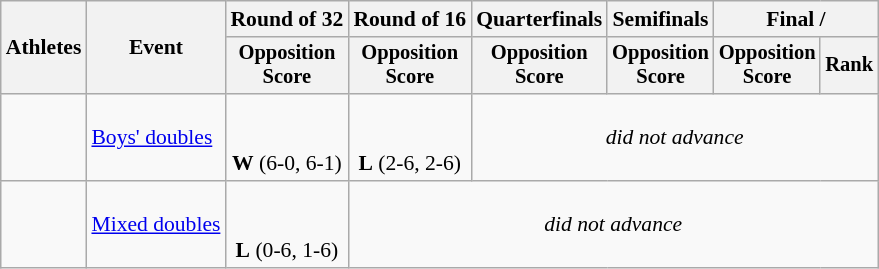<table class=wikitable style="font-size:90%">
<tr>
<th rowspan=2>Athletes</th>
<th rowspan=2>Event</th>
<th>Round of 32</th>
<th>Round of 16</th>
<th>Quarterfinals</th>
<th>Semifinals</th>
<th colspan=2>Final / </th>
</tr>
<tr style="font-size:95%">
<th>Opposition<br>Score</th>
<th>Opposition<br>Score</th>
<th>Opposition<br>Score</th>
<th>Opposition<br>Score</th>
<th>Opposition<br>Score</th>
<th>Rank</th>
</tr>
<tr align=center>
<td align=left><br></td>
<td align=left><a href='#'>Boys' doubles</a></td>
<td><br><br><strong>W</strong> (6-0, 6-1)</td>
<td><br><br><strong>L</strong> (2-6, 2-6)</td>
<td colspan=4><em>did not advance</em></td>
</tr>
<tr align=center>
<td align=left><br></td>
<td align=left><a href='#'>Mixed doubles</a></td>
<td><br><br><strong>L</strong> (0-6, 1-6)</td>
<td colspan=5><em>did not advance</em></td>
</tr>
</table>
